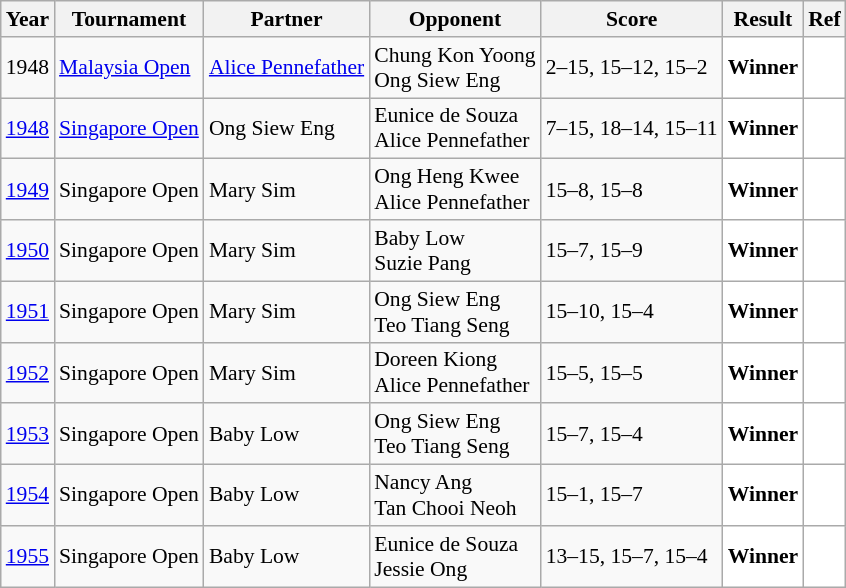<table class="sortable wikitable" style="font-size:90%;">
<tr>
<th>Year</th>
<th>Tournament</th>
<th>Partner</th>
<th>Opponent</th>
<th>Score</th>
<th>Result</th>
<th>Ref</th>
</tr>
<tr>
<td align="center">1948</td>
<td><a href='#'>Malaysia Open</a></td>
<td> <a href='#'>Alice Pennefather</a></td>
<td> Chung Kon Yoong<br> Ong Siew Eng</td>
<td>2–15, 15–12, 15–2</td>
<td style="text-align:left; background:white"> <strong>Winner</strong></td>
<td style="text-align:center; background:white"></td>
</tr>
<tr>
<td align="center"><a href='#'>1948</a></td>
<td><a href='#'>Singapore Open</a></td>
<td> Ong Siew Eng</td>
<td> Eunice de Souza<br> Alice Pennefather</td>
<td>7–15, 18–14, 15–11</td>
<td style="text-align:left; background:white"> <strong>Winner</strong></td>
<td style="text-align:center; background:white"></td>
</tr>
<tr>
<td align="center"><a href='#'>1949</a></td>
<td>Singapore Open</td>
<td> Mary Sim</td>
<td> Ong Heng Kwee<br> Alice Pennefather</td>
<td>15–8, 15–8</td>
<td style="text-align:left; background:white"> <strong>Winner</strong></td>
<td style="text-align:center; background:white"></td>
</tr>
<tr>
<td align="center"><a href='#'>1950</a></td>
<td>Singapore Open</td>
<td> Mary Sim</td>
<td> Baby Low<br> Suzie Pang</td>
<td>15–7, 15–9</td>
<td style="text-align:left; background:white"> <strong>Winner</strong></td>
<td style="text-align:center; background:white"></td>
</tr>
<tr>
<td align="center"><a href='#'>1951</a></td>
<td>Singapore Open</td>
<td> Mary Sim</td>
<td> Ong Siew Eng<br> Teo Tiang Seng</td>
<td>15–10, 15–4</td>
<td style="text-align:left; background:white"> <strong>Winner</strong></td>
<td style="text-align:center; background:white"></td>
</tr>
<tr>
<td align="center"><a href='#'>1952</a></td>
<td>Singapore Open</td>
<td> Mary Sim</td>
<td> Doreen Kiong<br> Alice Pennefather</td>
<td>15–5, 15–5</td>
<td style="text-align:left; background:white"> <strong>Winner</strong></td>
<td style="text-align:center; background:white"></td>
</tr>
<tr>
<td align="center"><a href='#'>1953</a></td>
<td>Singapore Open</td>
<td> Baby Low</td>
<td> Ong Siew Eng<br> Teo Tiang Seng</td>
<td>15–7, 15–4</td>
<td style="text-align:left; background:white"> <strong>Winner</strong></td>
<td style="text-align:center; background:white"></td>
</tr>
<tr>
<td align="center"><a href='#'>1954</a></td>
<td>Singapore Open</td>
<td> Baby Low</td>
<td> Nancy Ang<br> Tan Chooi Neoh</td>
<td>15–1, 15–7</td>
<td style="text-align:left; background:white"> <strong>Winner</strong></td>
<td style="text-align:center; background:white"></td>
</tr>
<tr>
<td align="center"><a href='#'>1955</a></td>
<td>Singapore Open</td>
<td> Baby Low</td>
<td> Eunice de Souza<br> Jessie Ong</td>
<td>13–15, 15–7, 15–4</td>
<td style="text-align:left; background:white"> <strong>Winner</strong></td>
<td style="text-align:center; background:white"></td>
</tr>
</table>
